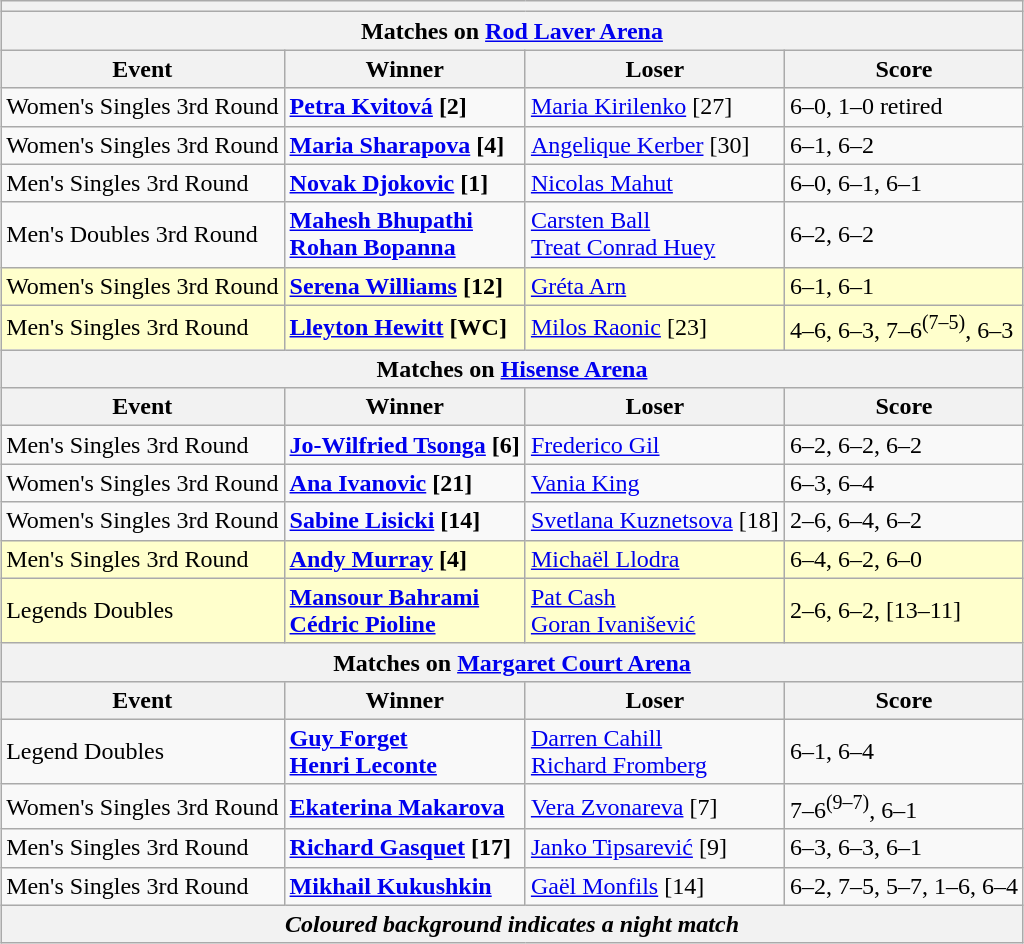<table class="wikitable collapsible uncollapsed" style="margin:1em auto;">
<tr>
<th colspan=4></th>
</tr>
<tr>
<th colspan=4><strong>Matches on <a href='#'>Rod Laver Arena</a></strong></th>
</tr>
<tr>
<th>Event</th>
<th>Winner</th>
<th>Loser</th>
<th>Score</th>
</tr>
<tr>
<td>Women's Singles 3rd Round</td>
<td><strong> <a href='#'>Petra Kvitová</a> [2]</strong></td>
<td> <a href='#'>Maria Kirilenko</a> [27]</td>
<td>6–0, 1–0 retired</td>
</tr>
<tr>
<td>Women's Singles 3rd Round</td>
<td><strong> <a href='#'>Maria Sharapova</a> [4]</strong></td>
<td> <a href='#'>Angelique Kerber</a> [30]</td>
<td>6–1, 6–2</td>
</tr>
<tr>
<td>Men's Singles 3rd Round</td>
<td><strong> <a href='#'>Novak Djokovic</a> [1]</strong></td>
<td> <a href='#'>Nicolas Mahut</a></td>
<td>6–0, 6–1, 6–1</td>
</tr>
<tr>
<td>Men's Doubles 3rd Round</td>
<td><strong> <a href='#'>Mahesh Bhupathi</a><br> <a href='#'>Rohan Bopanna</a></strong></td>
<td> <a href='#'>Carsten Ball</a><br> <a href='#'>Treat Conrad Huey</a></td>
<td>6–2, 6–2</td>
</tr>
<tr style="background:#ffc;">
<td>Women's Singles 3rd Round</td>
<td><strong> <a href='#'>Serena Williams</a> [12]</strong></td>
<td> <a href='#'>Gréta Arn</a></td>
<td>6–1, 6–1</td>
</tr>
<tr style="background:#ffc;">
<td>Men's Singles 3rd Round</td>
<td><strong> <a href='#'>Lleyton Hewitt</a> [WC]</strong></td>
<td> <a href='#'>Milos Raonic</a> [23]</td>
<td>4–6, 6–3, 7–6<sup>(7–5)</sup>, 6–3</td>
</tr>
<tr>
<th colspan=4><strong>Matches on <a href='#'>Hisense Arena</a></strong></th>
</tr>
<tr>
<th>Event</th>
<th>Winner</th>
<th>Loser</th>
<th>Score</th>
</tr>
<tr>
<td>Men's Singles 3rd Round</td>
<td><strong> <a href='#'>Jo-Wilfried Tsonga</a> [6]</strong></td>
<td> <a href='#'>Frederico Gil</a></td>
<td>6–2, 6–2, 6–2</td>
</tr>
<tr>
<td>Women's Singles 3rd Round</td>
<td><strong> <a href='#'>Ana Ivanovic</a> [21]</strong></td>
<td> <a href='#'>Vania King</a></td>
<td>6–3, 6–4</td>
</tr>
<tr>
<td>Women's Singles 3rd Round</td>
<td><strong> <a href='#'>Sabine Lisicki</a> [14]</strong></td>
<td> <a href='#'>Svetlana Kuznetsova</a> [18]</td>
<td>2–6, 6–4, 6–2</td>
</tr>
<tr style="background:#ffc;">
<td>Men's Singles 3rd Round</td>
<td><strong> <a href='#'>Andy Murray</a> [4]</strong></td>
<td> <a href='#'>Michaël Llodra</a></td>
<td>6–4, 6–2, 6–0</td>
</tr>
<tr style="background:#ffc;">
<td>Legends Doubles</td>
<td><strong> <a href='#'>Mansour Bahrami</a><br> <a href='#'>Cédric Pioline</a></strong></td>
<td> <a href='#'>Pat Cash</a><br> <a href='#'>Goran Ivanišević</a></td>
<td>2–6, 6–2, [13–11]</td>
</tr>
<tr>
<th colspan=4><strong>Matches on <a href='#'>Margaret Court Arena</a></strong></th>
</tr>
<tr>
<th>Event</th>
<th>Winner</th>
<th>Loser</th>
<th>Score</th>
</tr>
<tr>
<td>Legend Doubles</td>
<td><strong> <a href='#'>Guy Forget</a><br> <a href='#'>Henri Leconte</a></strong></td>
<td> <a href='#'>Darren Cahill</a><br> <a href='#'>Richard Fromberg</a></td>
<td>6–1, 6–4</td>
</tr>
<tr>
<td>Women's Singles 3rd Round</td>
<td><strong> <a href='#'>Ekaterina Makarova</a></strong></td>
<td> <a href='#'>Vera Zvonareva</a> [7]</td>
<td>7–6<sup>(9–7)</sup>, 6–1</td>
</tr>
<tr>
<td>Men's Singles 3rd Round</td>
<td><strong> <a href='#'>Richard Gasquet</a> [17]</strong></td>
<td> <a href='#'>Janko Tipsarević</a> [9]</td>
<td>6–3, 6–3, 6–1</td>
</tr>
<tr>
<td>Men's Singles 3rd Round</td>
<td><strong> <a href='#'>Mikhail Kukushkin</a></strong></td>
<td> <a href='#'>Gaël Monfils</a> [14]</td>
<td>6–2, 7–5, 5–7, 1–6, 6–4</td>
</tr>
<tr>
<th colspan=4><em>Coloured background indicates a night match</em></th>
</tr>
</table>
